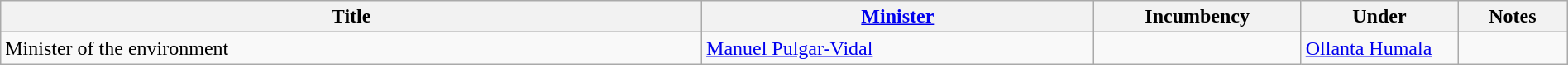<table class="wikitable" style="width:100%;">
<tr>
<th>Title</th>
<th style="width:25%;"><a href='#'>Minister</a></th>
<th style="width:160px;">Incumbency</th>
<th style="width:10%;">Under</th>
<th style="width:7%;">Notes</th>
</tr>
<tr>
<td>Minister of the environment</td>
<td><a href='#'>Manuel Pulgar-Vidal</a></td>
<td></td>
<td><a href='#'>Ollanta Humala</a></td>
<td></td>
</tr>
</table>
